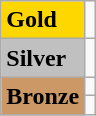<table class="wikitable">
<tr>
<td bgcolor="#ffd700"><strong>Gold</strong></td>
<td></td>
</tr>
<tr>
<td bgcolor="#c0c0c0"><strong>Silver</strong></td>
<td></td>
</tr>
<tr>
<td rowspan="2" bgcolor="#cc9966"><strong>Bronze</strong></td>
<td></td>
</tr>
<tr>
<td></td>
</tr>
</table>
